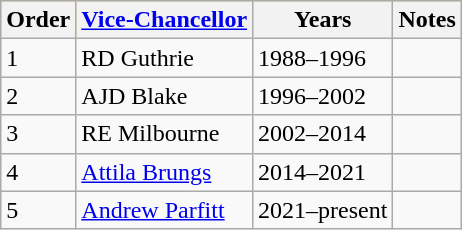<table class="wikitable">
<tr style="background:#fc3;">
<th>Order</th>
<th><a href='#'>Vice-Chancellor</a></th>
<th>Years</th>
<th>Notes</th>
</tr>
<tr>
<td>1</td>
<td>RD Guthrie</td>
<td>1988–1996</td>
<td></td>
</tr>
<tr>
<td>2</td>
<td>AJD Blake</td>
<td>1996–2002</td>
<td></td>
</tr>
<tr>
<td>3</td>
<td>RE Milbourne</td>
<td>2002–2014</td>
<td></td>
</tr>
<tr>
<td>4</td>
<td><a href='#'>Attila Brungs</a></td>
<td>2014–2021</td>
<td></td>
</tr>
<tr>
<td>5</td>
<td><a href='#'>Andrew Parfitt</a></td>
<td>2021–present</td>
<td></td>
</tr>
</table>
